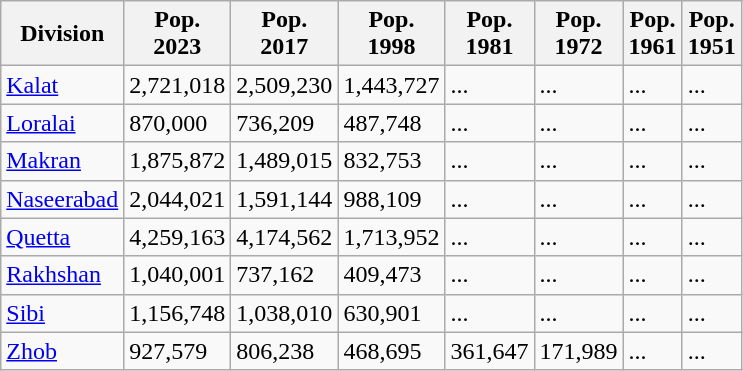<table class="wikitable sortable static-row-numbers static-row-header-hash">
<tr>
<th>Division</th>
<th>Pop.<br>2023</th>
<th>Pop.<br>2017</th>
<th>Pop.<br>1998</th>
<th>Pop.<br>1981</th>
<th>Pop.<br>1972</th>
<th>Pop.<br>1961</th>
<th>Pop.<br>1951</th>
</tr>
<tr>
<td><a href='#'>Kalat</a></td>
<td>2,721,018</td>
<td>2,509,230</td>
<td>1,443,727</td>
<td>...</td>
<td>...</td>
<td>...</td>
<td>...</td>
</tr>
<tr>
<td><a href='#'>Loralai</a></td>
<td>870,000</td>
<td>736,209</td>
<td>487,748</td>
<td>...</td>
<td>...</td>
<td>...</td>
<td>...</td>
</tr>
<tr>
<td><a href='#'>Makran</a></td>
<td>1,875,872</td>
<td>1,489,015</td>
<td>832,753</td>
<td>...</td>
<td>...</td>
<td>...</td>
<td>...</td>
</tr>
<tr>
<td><a href='#'>Naseerabad</a></td>
<td>2,044,021</td>
<td>1,591,144</td>
<td>988,109</td>
<td>...</td>
<td>...</td>
<td>...</td>
<td>...</td>
</tr>
<tr>
<td><a href='#'>Quetta</a></td>
<td>4,259,163</td>
<td>4,174,562</td>
<td>1,713,952</td>
<td>...</td>
<td>...</td>
<td>...</td>
<td>...</td>
</tr>
<tr>
<td><a href='#'>Rakhshan</a></td>
<td>1,040,001</td>
<td>737,162</td>
<td>409,473</td>
<td>...</td>
<td>...</td>
<td>...</td>
<td>...</td>
</tr>
<tr>
<td><a href='#'>Sibi</a></td>
<td>1,156,748</td>
<td>1,038,010</td>
<td>630,901</td>
<td>...</td>
<td>...</td>
<td>...</td>
<td>...</td>
</tr>
<tr>
<td><a href='#'>Zhob</a></td>
<td>927,579</td>
<td>806,238</td>
<td>468,695</td>
<td>361,647</td>
<td>171,989</td>
<td>...</td>
<td>...</td>
</tr>
</table>
